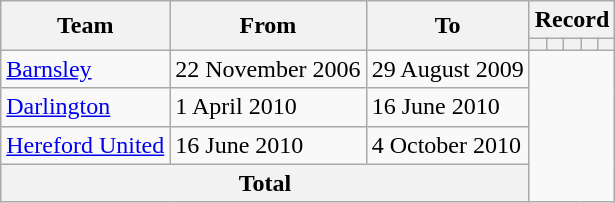<table class=wikitable style="text-align: center">
<tr>
<th rowspan=2>Team</th>
<th rowspan=2>From</th>
<th rowspan=2>To</th>
<th colspan=5>Record</th>
</tr>
<tr>
<th></th>
<th></th>
<th></th>
<th></th>
<th></th>
</tr>
<tr>
<td align=left><a href='#'>Barnsley</a></td>
<td align=left>22 November 2006</td>
<td align=left>29 August 2009<br></td>
</tr>
<tr>
<td align=left><a href='#'>Darlington</a></td>
<td align=left>1 April 2010</td>
<td align=left>16 June 2010<br></td>
</tr>
<tr>
<td align=left><a href='#'>Hereford United</a></td>
<td align=left>16 June 2010</td>
<td align=left>4 October 2010<br></td>
</tr>
<tr>
<th colspan=3>Total<br></th>
</tr>
</table>
